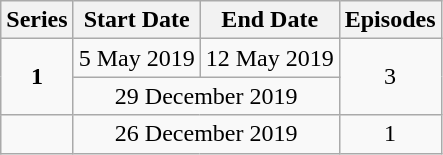<table class="wikitable" style="text-align:center;">
<tr>
<th>Series</th>
<th>Start Date</th>
<th>End Date</th>
<th>Episodes</th>
</tr>
<tr>
<td rowspan="2"><strong>1</strong></td>
<td>5 May 2019</td>
<td>12 May 2019</td>
<td rowspan="2">3</td>
</tr>
<tr>
<td colspan="2">29 December 2019</td>
</tr>
<tr>
<td><strong></strong></td>
<td colspan="2">26 December 2019</td>
<td>1</td>
</tr>
</table>
